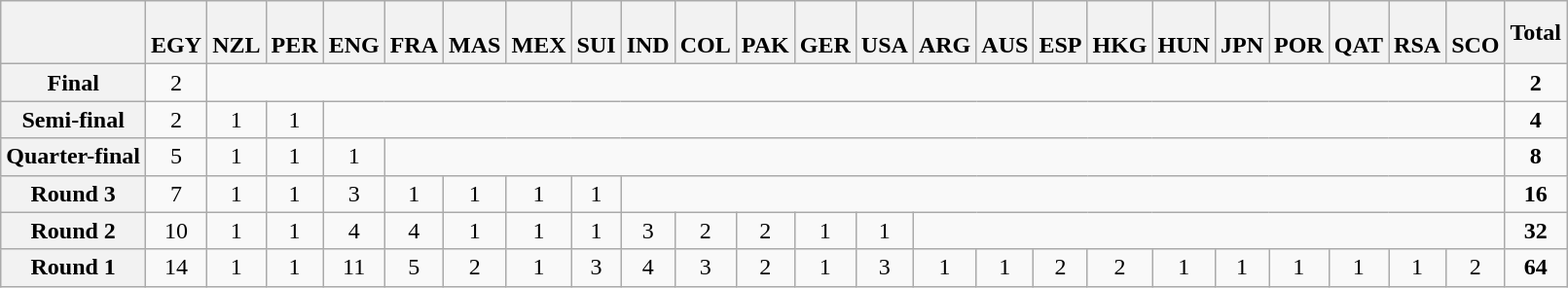<table class="wikitable">
<tr>
<th></th>
<th> <br>EGY</th>
<th> <br>NZL</th>
<th> <br>PER</th>
<th> <br>ENG</th>
<th> <br>FRA</th>
<th> <br>MAS</th>
<th> <br>MEX</th>
<th> <br>SUI</th>
<th> <br>IND</th>
<th> <br>COL</th>
<th> <br>PAK</th>
<th> <br>GER</th>
<th> <br>USA</th>
<th> <br>ARG</th>
<th> <br>AUS</th>
<th> <br>ESP</th>
<th> <br>HKG</th>
<th> <br>HUN</th>
<th> <br>JPN</th>
<th> <br>POR</th>
<th> <br>QAT</th>
<th> <br>RSA</th>
<th> <br>SCO</th>
<th>Total</th>
</tr>
<tr align="center">
<th>Final</th>
<td>2</td>
<td colspan=22></td>
<td><strong>2</strong></td>
</tr>
<tr align="center">
<th>Semi-final</th>
<td>2</td>
<td>1</td>
<td>1</td>
<td colspan=20></td>
<td><strong>4</strong></td>
</tr>
<tr align="center">
<th>Quarter-final</th>
<td>5</td>
<td>1</td>
<td>1</td>
<td>1</td>
<td colspan=19></td>
<td><strong>8</strong></td>
</tr>
<tr align="center">
<th>Round 3</th>
<td>7</td>
<td>1</td>
<td>1</td>
<td>3</td>
<td>1</td>
<td>1</td>
<td>1</td>
<td>1</td>
<td colspan=15></td>
<td><strong>16</strong></td>
</tr>
<tr align="center">
<th>Round 2</th>
<td>10</td>
<td>1</td>
<td>1</td>
<td>4</td>
<td>4</td>
<td>1</td>
<td>1</td>
<td>1</td>
<td>3</td>
<td>2</td>
<td>2</td>
<td>1</td>
<td>1</td>
<td colspan=10></td>
<td><strong>32</strong></td>
</tr>
<tr align="center">
<th>Round 1</th>
<td>14</td>
<td>1</td>
<td>1</td>
<td>11</td>
<td>5</td>
<td>2</td>
<td>1</td>
<td>3</td>
<td>4</td>
<td>3</td>
<td>2</td>
<td>1</td>
<td>3</td>
<td>1</td>
<td>1</td>
<td>2</td>
<td>2</td>
<td>1</td>
<td>1</td>
<td>1</td>
<td>1</td>
<td>1</td>
<td>2</td>
<td><strong>64</strong></td>
</tr>
</table>
